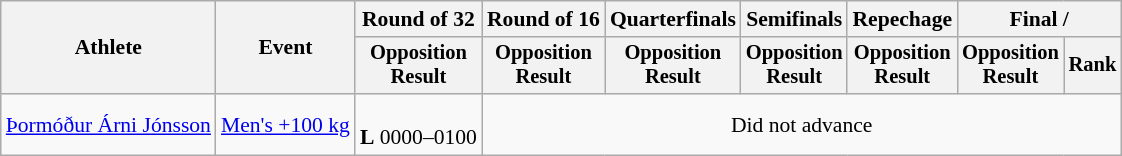<table class="wikitable" style="font-size:90%">
<tr>
<th rowspan=2>Athlete</th>
<th rowspan=2>Event</th>
<th>Round of 32</th>
<th>Round of 16</th>
<th>Quarterfinals</th>
<th>Semifinals</th>
<th>Repechage</th>
<th colspan=2>Final / </th>
</tr>
<tr style="font-size:95%">
<th>Opposition<br>Result</th>
<th>Opposition<br>Result</th>
<th>Opposition<br>Result</th>
<th>Opposition<br>Result</th>
<th>Opposition<br>Result</th>
<th>Opposition<br>Result</th>
<th>Rank</th>
</tr>
<tr align=center>
<td align=left><a href='#'>Þormóður Árni Jónsson</a></td>
<td align=left><a href='#'>Men's +100 kg</a></td>
<td><br><strong>L</strong> 0000–0100</td>
<td colspan=6>Did not advance</td>
</tr>
</table>
